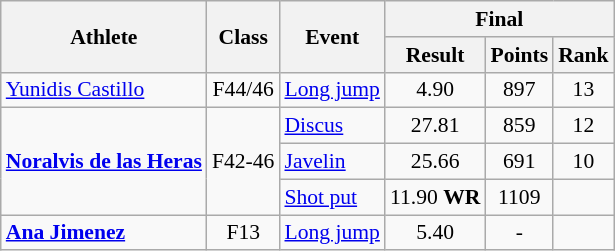<table class=wikitable style="font-size:90%">
<tr>
<th rowspan="2">Athlete</th>
<th rowspan="2">Class</th>
<th rowspan="2">Event</th>
<th colspan="3">Final</th>
</tr>
<tr>
<th>Result</th>
<th>Points</th>
<th>Rank</th>
</tr>
<tr>
<td><a href='#'>Yunidis Castillo</a></td>
<td style="text-align:center;">F44/46</td>
<td><a href='#'>Long jump</a></td>
<td style="text-align:center;">4.90</td>
<td style="text-align:center;">897</td>
<td style="text-align:center;">13</td>
</tr>
<tr>
<td rowspan="3"><strong><a href='#'>Noralvis de las Heras</a></strong></td>
<td rowspan="3" style="text-align:center;">F42-46</td>
<td><a href='#'>Discus</a></td>
<td style="text-align:center;">27.81</td>
<td style="text-align:center;">859</td>
<td style="text-align:center;">12</td>
</tr>
<tr>
<td><a href='#'>Javelin</a></td>
<td style="text-align:center;">25.66</td>
<td style="text-align:center;">691</td>
<td style="text-align:center;">10</td>
</tr>
<tr>
<td><a href='#'>Shot put</a></td>
<td style="text-align:center;">11.90 <strong>WR</strong></td>
<td style="text-align:center;">1109</td>
<td style="text-align:center;"></td>
</tr>
<tr>
<td><strong><a href='#'>Ana Jimenez</a></strong></td>
<td style="text-align:center;">F13</td>
<td><a href='#'>Long jump</a></td>
<td style="text-align:center;">5.40</td>
<td style="text-align:center;">-</td>
<td style="text-align:center;"></td>
</tr>
</table>
